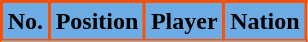<table class="wikitable sortable">
<tr>
<th style="background:#6DABE4; color:#000; border:2px solid #FF5000;" scope=col>No.</th>
<th style="background:#6DABE4; color:#000; border:2px solid #FF5000;" scope=col>Position</th>
<th style="background:#6DABE4; color:#000; border:2px solid #FF5000;" scope=col>Player</th>
<th style="background:#6DABE4; color:#000; border:2px solid #FF5000;" scope=col>Nation</th>
</tr>
<tr>
</tr>
</table>
